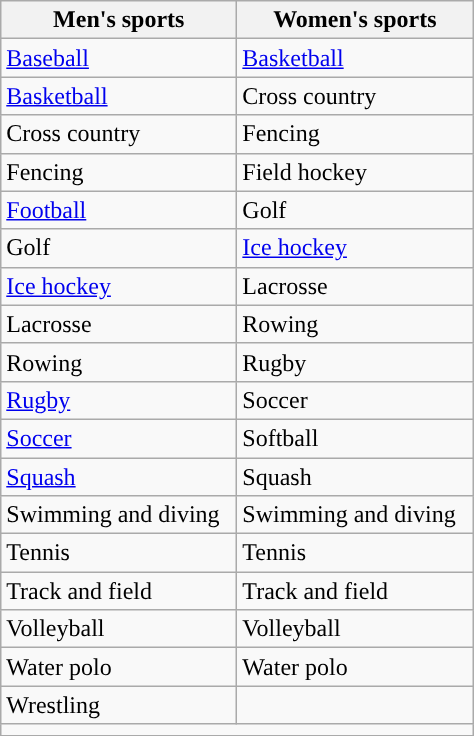<table class= wikitable>
<tr>
<th width=150px>Men's sports</th>
<th width=150px>Women's sports</th>
</tr>
<tr>
<td><a href='#'>Baseball</a></td>
<td><a href='#'>Basketball</a></td>
</tr>
<tr>
<td><a href='#'>Basketball</a></td>
<td>Cross country</td>
</tr>
<tr>
<td>Cross country</td>
<td>Fencing</td>
</tr>
<tr>
<td>Fencing</td>
<td>Field hockey</td>
</tr>
<tr>
<td><a href='#'>Football</a></td>
<td>Golf</td>
</tr>
<tr>
<td>Golf</td>
<td><a href='#'>Ice hockey</a></td>
</tr>
<tr>
<td><a href='#'>Ice hockey</a></td>
<td>Lacrosse</td>
</tr>
<tr>
<td>Lacrosse</td>
<td>Rowing</td>
</tr>
<tr>
<td>Rowing</td>
<td>Rugby</td>
</tr>
<tr>
<td><a href='#'>Rugby</a></td>
<td>Soccer</td>
</tr>
<tr>
<td><a href='#'>Soccer</a></td>
<td>Softball</td>
</tr>
<tr>
<td><a href='#'>Squash</a></td>
<td>Squash</td>
</tr>
<tr>
<td>Swimming and diving</td>
<td>Swimming and diving</td>
</tr>
<tr>
<td>Tennis</td>
<td>Tennis</td>
</tr>
<tr>
<td>Track and field</td>
<td>Track and field</td>
</tr>
<tr>
<td>Volleyball</td>
<td>Volleyball</td>
</tr>
<tr>
<td>Water polo</td>
<td>Water polo</td>
</tr>
<tr>
<td>Wrestling</td>
<td></td>
</tr>
<tr>
<td colspan=2></td>
</tr>
</table>
